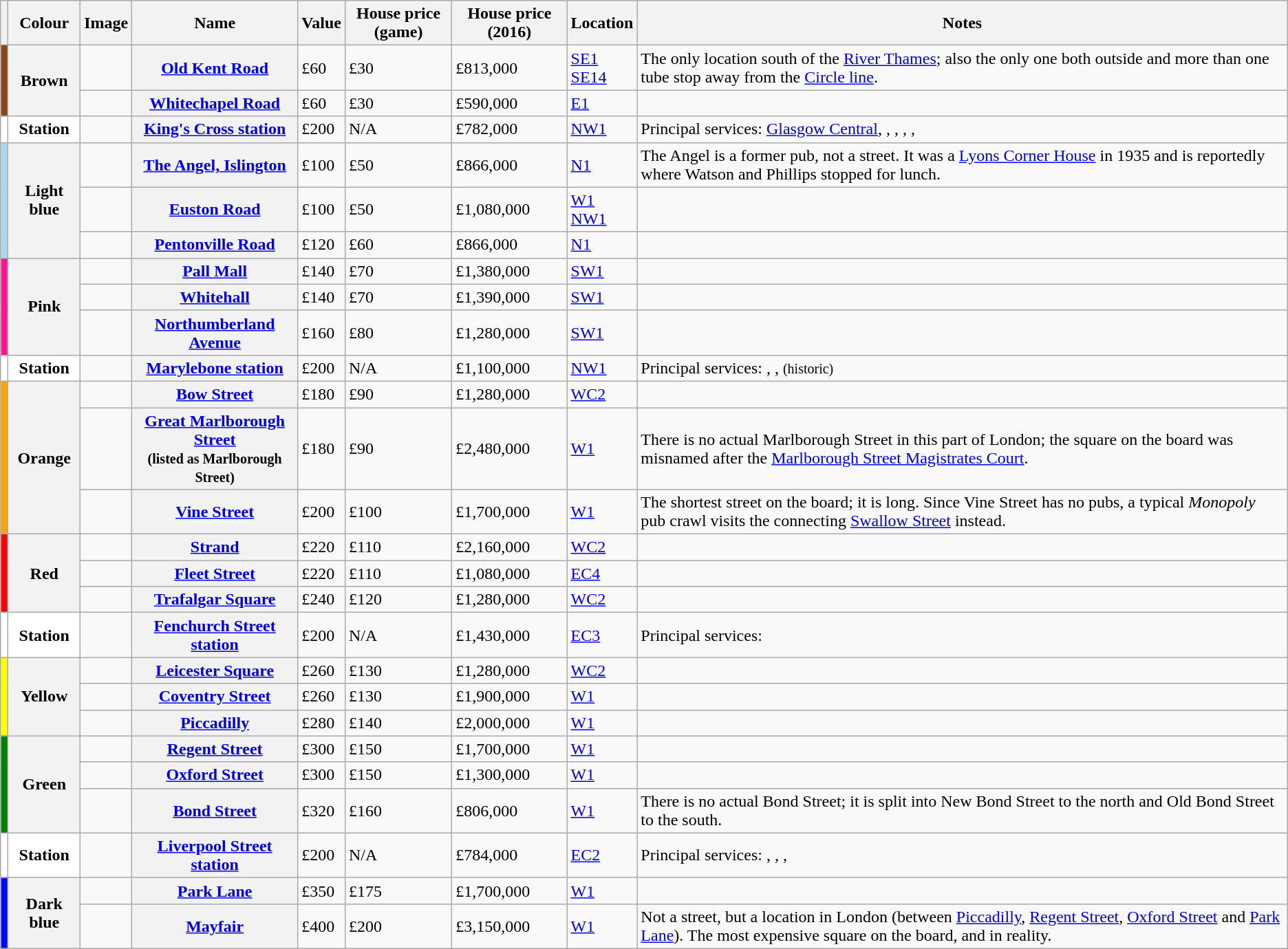<table class="wikitable sortable plainrowheaders">
<tr>
<th scope="col" class="unsortable"></th>
<th scope="col">Colour</th>
<th scope="col" class="unsortable">Image</th>
<th scope="col">Name</th>
<th scope="col" data-sort-type="currency">Value</th>
<th scope="col" data-sort-type="currency">House price (game)</th>
<th scope="col" data-sort-type="currency">House price (2016)</th>
<th scope="col">Location</th>
<th scope="col" class="unsortable">Notes</th>
</tr>
<tr>
<th rowspan="2" style="background:SaddleBrown"></th>
<th rowspan="2">Brown</th>
<td></td>
<th scope="row"><a href='#'>Old Kent Road</a></th>
<td>£60</td>
<td>£30</td>
<td>£813,000</td>
<td><a href='#'>SE1</a><br><a href='#'>SE14</a></td>
<td>The only location south of the <a href='#'>River Thames</a>; also the only one both outside and more than one tube stop away from the <a href='#'>Circle line</a>.</td>
</tr>
<tr>
<td></td>
<th scope="row"><a href='#'>Whitechapel Road</a></th>
<td>£60</td>
<td>£30</td>
<td>£590,000</td>
<td><a href='#'>E1</a></td>
<td></td>
</tr>
<tr>
<th style="background:white"></th>
<th style="background:white">Station</th>
<td></td>
<th scope="row"><a href='#'>King's Cross station</a></th>
<td>£200</td>
<td>N/A</td>
<td>£782,000</td>
<td><a href='#'>NW1</a></td>
<td>Principal services: <a href='#'>Glasgow Central</a>, , , , , </td>
</tr>
<tr>
<th rowspan="3" style="background:LightBlue"></th>
<th rowspan="3">Light blue</th>
<td></td>
<th scope="row"><a href='#'>The Angel, Islington</a></th>
<td>£100</td>
<td>£50</td>
<td>£866,000</td>
<td><a href='#'>N1</a></td>
<td>The Angel is a former pub, not a street. It was a <a href='#'>Lyons Corner House</a> in 1935 and is reportedly where Watson and Phillips stopped for lunch.</td>
</tr>
<tr>
<td></td>
<th scope="row"><a href='#'>Euston Road</a></th>
<td>£100</td>
<td>£50</td>
<td>£1,080,000</td>
<td><a href='#'>W1</a><br><a href='#'>NW1</a></td>
<td></td>
</tr>
<tr>
<td></td>
<th scope="row"><a href='#'>Pentonville Road</a></th>
<td>£120</td>
<td>£60</td>
<td>£866,000</td>
<td><a href='#'>N1</a></td>
<td></td>
</tr>
<tr>
<th rowspan="3" style="background:DeepPink"></th>
<th rowspan="3">Pink</th>
<td></td>
<th scope="row"><a href='#'>Pall Mall</a></th>
<td>£140</td>
<td>£70</td>
<td>£1,380,000</td>
<td><a href='#'>SW1</a></td>
<td></td>
</tr>
<tr>
<td></td>
<th scope="row"><a href='#'>Whitehall</a></th>
<td>£140</td>
<td>£70</td>
<td>£1,390,000</td>
<td><a href='#'>SW1</a></td>
<td></td>
</tr>
<tr>
<td></td>
<th scope="row"><a href='#'>Northumberland Avenue</a></th>
<td>£160</td>
<td>£80</td>
<td>£1,280,000</td>
<td><a href='#'>SW1</a></td>
<td></td>
</tr>
<tr>
<th style="background:white"></th>
<th style="background:white">Station</th>
<td></td>
<th scope="row"><a href='#'>Marylebone station</a></th>
<td>£200</td>
<td>N/A</td>
<td>£1,100,000</td>
<td><a href='#'>NW1</a></td>
<td>Principal services: , ,  <small>(historic)</small></td>
</tr>
<tr>
<th rowspan="3" style="background:Orange"></th>
<th rowspan="3">Orange</th>
<td></td>
<th scope="row"><a href='#'>Bow Street</a></th>
<td>£180</td>
<td>£90</td>
<td>£1,280,000</td>
<td><a href='#'>WC2</a></td>
<td></td>
</tr>
<tr>
<td></td>
<th scope="row"><a href='#'>Great Marlborough Street</a><br><small>(listed as Marlborough Street)</small></th>
<td>£180</td>
<td>£90</td>
<td>£2,480,000</td>
<td><a href='#'>W1</a></td>
<td>There is no actual Marlborough Street in this part of London; the square on the board was misnamed after the <a href='#'>Marlborough Street Magistrates Court</a>.</td>
</tr>
<tr>
<td></td>
<th scope="row"><a href='#'>Vine Street</a></th>
<td>£200</td>
<td>£100</td>
<td>£1,700,000</td>
<td><a href='#'>W1</a></td>
<td>The shortest street on the board; it is  long. Since Vine Street has no pubs, a typical <em>Monopoly</em> pub crawl visits the connecting <a href='#'>Swallow Street</a> instead.</td>
</tr>
<tr>
<th rowspan="3" style="background:Red"></th>
<th rowspan="3">Red</th>
<td></td>
<th scope="row"><a href='#'>Strand</a></th>
<td>£220</td>
<td>£110</td>
<td>£2,160,000</td>
<td><a href='#'>WC2</a></td>
<td></td>
</tr>
<tr>
<td></td>
<th scope="row"><a href='#'>Fleet Street</a></th>
<td>£220</td>
<td>£110</td>
<td>£1,080,000</td>
<td><a href='#'>EC4</a></td>
<td></td>
</tr>
<tr>
<td></td>
<th scope="row"><a href='#'>Trafalgar Square</a></th>
<td>£240</td>
<td>£120</td>
<td>£1,280,000</td>
<td><a href='#'>WC2</a></td>
<td></td>
</tr>
<tr>
<th style="background:white"></th>
<th style="background:white">Station</th>
<td></td>
<th scope="row"><a href='#'>Fenchurch Street station</a></th>
<td>£200</td>
<td>N/A</td>
<td>£1,430,000</td>
<td><a href='#'>EC3</a></td>
<td>Principal services: </td>
</tr>
<tr>
<th rowspan="3" style="background:Yellow"></th>
<th rowspan="3">Yellow</th>
<td></td>
<th scope="row"><a href='#'>Leicester Square</a></th>
<td>£260</td>
<td>£130</td>
<td>£1,280,000</td>
<td><a href='#'>WC2</a></td>
<td></td>
</tr>
<tr>
<td></td>
<th scope="row"><a href='#'>Coventry Street</a></th>
<td>£260</td>
<td>£130</td>
<td>£1,900,000</td>
<td><a href='#'>W1</a></td>
<td></td>
</tr>
<tr>
<td></td>
<th scope="row"><a href='#'>Piccadilly</a></th>
<td>£280</td>
<td>£140</td>
<td>£2,000,000</td>
<td><a href='#'>W1</a></td>
<td></td>
</tr>
<tr>
<th rowspan="3" style="background:Green"></th>
<th rowspan="3">Green</th>
<td></td>
<th scope="row"><a href='#'>Regent Street</a></th>
<td>£300</td>
<td>£150</td>
<td>£1,700,000</td>
<td><a href='#'>W1</a></td>
<td></td>
</tr>
<tr>
<td></td>
<th scope="row"><a href='#'>Oxford Street</a></th>
<td>£300</td>
<td>£150</td>
<td>£1,300,000</td>
<td><a href='#'>W1</a></td>
<td></td>
</tr>
<tr>
<td></td>
<th scope="row"><a href='#'>Bond Street</a></th>
<td>£320</td>
<td>£160</td>
<td>£806,000</td>
<td><a href='#'>W1</a></td>
<td>There is no actual Bond Street; it is split into New Bond Street to the north and Old Bond Street to the south.</td>
</tr>
<tr>
<th style="background:white"></th>
<th style="background:white">Station</th>
<td></td>
<th scope="row"><a href='#'>Liverpool Street station</a></th>
<td>£200</td>
<td>N/A</td>
<td>£784,000</td>
<td><a href='#'>EC2</a></td>
<td>Principal services: , , , </td>
</tr>
<tr>
<th rowspan="2" style="background:Blue"></th>
<th rowspan="2">Dark blue</th>
<td></td>
<th scope="row"><a href='#'>Park Lane</a></th>
<td>£350</td>
<td>£175</td>
<td>£1,700,000</td>
<td><a href='#'>W1</a></td>
<td></td>
</tr>
<tr>
<td></td>
<th scope="row"><a href='#'>Mayfair</a></th>
<td>£400</td>
<td>£200</td>
<td>£3,150,000</td>
<td><a href='#'>W1</a></td>
<td>Not a street, but a location in London (between <a href='#'>Piccadilly</a>, <a href='#'>Regent Street</a>, <a href='#'>Oxford Street</a> and <a href='#'>Park Lane</a>). The most expensive square on the board, and in reality.</td>
</tr>
</table>
